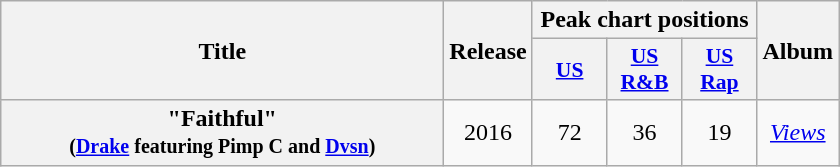<table class="wikitable plainrowheaders" style="text-align:center;">
<tr>
<th rowspan="2" style="width:18em;">Title</th>
<th rowspan="2">Release</th>
<th colspan="3">Peak chart positions</th>
<th rowspan="2">Album</th>
</tr>
<tr>
<th scope="col" style="width:3em;font-size:90%;"><a href='#'>US</a></th>
<th scope="col" style="width:3em;font-size:90%;"><a href='#'>US<br>R&B</a></th>
<th scope="col" style="width:3em;font-size:90%;"><a href='#'>US<br>Rap</a></th>
</tr>
<tr>
<th scope="row">"Faithful"<br><small>(<a href='#'>Drake</a> featuring Pimp C and <a href='#'>Dvsn</a>)</small></th>
<td>2016</td>
<td>72</td>
<td>36</td>
<td>19</td>
<td><em><a href='#'>Views</a></em></td>
</tr>
</table>
